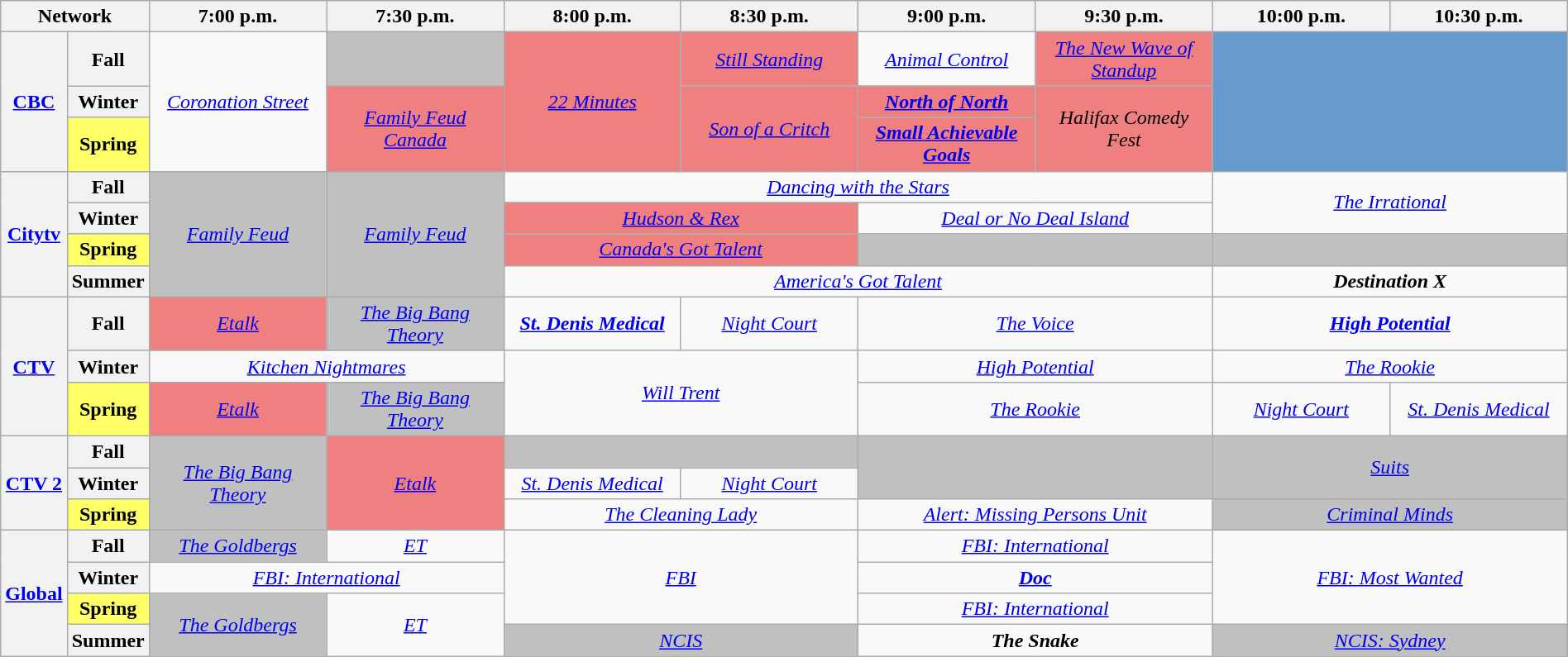<table class=wikitable style=width:100%;margin-right:0;text-align:center>
<tr>
<th style=width:8% colspan=2>Network</th>
<th style=width:11.5%>7:00 p.m.</th>
<th style=width:11.5%>7:30 p.m.</th>
<th style=width:11.5%>8:00 p.m.</th>
<th style=width:11.5%>8:30 p.m.</th>
<th style=width:11.5%>9:00 p.m.</th>
<th style=width:11.5%>9:30 p.m.</th>
<th style=width:11.5%>10:00 p.m.</th>
<th style=width:11.5%>10:30 p.m.</th>
</tr>
<tr>
<th rowspan=3><a href='#'>CBC</a></th>
<th>Fall</th>
<td rowspan=3><em><a href='#'>Coronation Street</a></em></td>
<td style=background:#C0C0C0> </td>
<td rowspan=3 style=background:#F08080><em><a href='#'>22 Minutes</a></em> </td>
<td style=background:#F08080><em><a href='#'>Still Standing</a></em> </td>
<td><em><a href='#'>Animal Control</a></em> </td>
<td style=background:#F08080><em><a href='#'>The New Wave of Standup</a></em> </td>
<td rowspan=3 colspan=2 style=background:#6699CC></td>
</tr>
<tr>
<th>Winter</th>
<td style=background:#F08080 rowspan=2><em><a href='#'>Family Feud Canada</a></em> </td>
<td style=background:#F08080 rowspan=2><em><a href='#'>Son of a Critch</a></em> </td>
<td style=background:#F08080><strong><em><a href='#'>North of North</a></em></strong> </td>
<td style=background:#F08080 rowspan=2><em>Halifax Comedy Fest</em> </td>
</tr>
<tr>
<th style=background:#FFFF66>Spring</th>
<td style=background:#F08080><strong><em><a href='#'>Small Achievable Goals</a></em></strong> </td>
</tr>
<tr>
<th rowspan=4><a href='#'>Citytv</a></th>
<th>Fall</th>
<td style=background:#C0C0C0 rowspan=4><em><a href='#'>Family Feud</a></em> </td>
<td style=background:#C0C0C0 rowspan=4><em><a href='#'>Family Feud</a></em> </td>
<td colspan=4><em><a href='#'>Dancing with the Stars</a></em> </td>
<td colspan=2 rowspan=2><em><a href='#'>The Irrational</a></em> </td>
</tr>
<tr>
<th>Winter</th>
<td style=background:#F08080 colspan=2><em><a href='#'>Hudson & Rex</a></em> </td>
<td colspan=2><em><a href='#'>Deal or No Deal Island</a></em> </td>
</tr>
<tr>
<th style=background:#FFFF66>Spring</th>
<td style=background:#F08080 colspan=2><em><a href='#'>Canada's Got Talent</a></em></td>
<td style=background:#C0C0C0 colspan=2> </td>
<td style=background:#C0C0C0 colspan=2> </td>
</tr>
<tr>
<th>Summer</th>
<td colspan=4><em><a href='#'>America's Got Talent</a></em></td>
<td colspan=2><strong><em>Destination X</em></strong></td>
</tr>
<tr>
<th rowspan=3><a href='#'>CTV</a></th>
<th>Fall</th>
<td style=background:#F08080><em><a href='#'>Etalk</a></em></td>
<td style=background:#C0C0C0><em><a href='#'>The Big Bang Theory</a></em> </td>
<td><strong><em><a href='#'>St. Denis Medical</a></em></strong> </td>
<td><em><a href='#'>Night Court</a></em> </td>
<td colspan=2><em><a href='#'>The Voice</a></em> </td>
<td colspan=2><strong><em><a href='#'>High Potential</a></em></strong> </td>
</tr>
<tr>
<th>Winter</th>
<td colspan=2><em><a href='#'>Kitchen Nightmares</a></em> </td>
<td colspan=2 rowspan=2><em><a href='#'>Will Trent</a></em> </td>
<td colspan=2><em><a href='#'>High Potential</a></em> </td>
<td colspan=2><em><a href='#'>The Rookie</a></em> </td>
</tr>
<tr>
<th style=background:#FFFF66>Spring</th>
<td style=background:#F08080><em><a href='#'>Etalk</a></em></td>
<td style=background:#C0C0C0><em><a href='#'>The Big Bang Theory</a></em> </td>
<td colspan=2><em><a href='#'>The Rookie</a></em></td>
<td><em><a href='#'>Night Court</a></em></td>
<td><em><a href='#'>St. Denis Medical</a></em></td>
</tr>
<tr>
<th rowspan=3><a href='#'>CTV 2</a></th>
<th>Fall</th>
<td style=background:#C0C0C0 rowspan=3><em><a href='#'>The Big Bang Theory</a></em> </td>
<td style=background:#F08080 rowspan=3><em><a href='#'>Etalk</a></em></td>
<td style=background:#C0C0C0 colspan=2> </td>
<td style=background:#C0C0C0 colspan=2 rowspan=2> </td>
<td style=background:#C0C0C0 colspan=2 rowspan=2><em><a href='#'>Suits</a></em> </td>
</tr>
<tr>
<th>Winter</th>
<td><em><a href='#'>St. Denis Medical</a></em> </td>
<td><em><a href='#'>Night Court</a></em> </td>
</tr>
<tr>
<th style=background:#FFFF66>Spring</th>
<td colspan=2><em><a href='#'>The Cleaning Lady</a></em> </td>
<td colspan=2><em><a href='#'>Alert: Missing Persons Unit</a></em> </td>
<td style=background:#C0C0C0 colspan=2><em><a href='#'>Criminal Minds</a></em> </td>
</tr>
<tr>
<th rowspan=4><a href='#'>Global</a></th>
<th>Fall</th>
<td style=background:#C0C0C0><em><a href='#'>The Goldbergs</a></em> </td>
<td><em><a href='#'>ET</a></em></td>
<td colspan=2 rowspan=3><a href='#'><em>FBI</em></a> </td>
<td colspan=2><em><a href='#'>FBI: International</a></em> </td>
<td colspan=2 rowspan=3><em><a href='#'>FBI: Most Wanted</a></em> </td>
</tr>
<tr>
<th>Winter</th>
<td colspan=2><em><a href='#'>FBI: International</a></em></td>
<td colspan=2><strong><em><a href='#'>Doc</a></em></strong></td>
</tr>
<tr>
<th style=background:#FFFF66>Spring</th>
<td style=background:#C0C0C0 rowspan=2><em><a href='#'>The Goldbergs</a></em> </td>
<td rowspan=2><em><a href='#'>ET</a></em></td>
<td colspan=2><em><a href='#'>FBI: International</a></em></td>
</tr>
<tr>
<th>Summer</th>
<td style=background:#C0C0C0 colspan=2><em><a href='#'>NCIS</a></em> </td>
<td colspan=2><strong><em>The Snake</em></strong> </td>
<td style=background:#C0C0C0 colspan=2><em><a href='#'>NCIS: Sydney</a></em> </td>
</tr>
</table>
